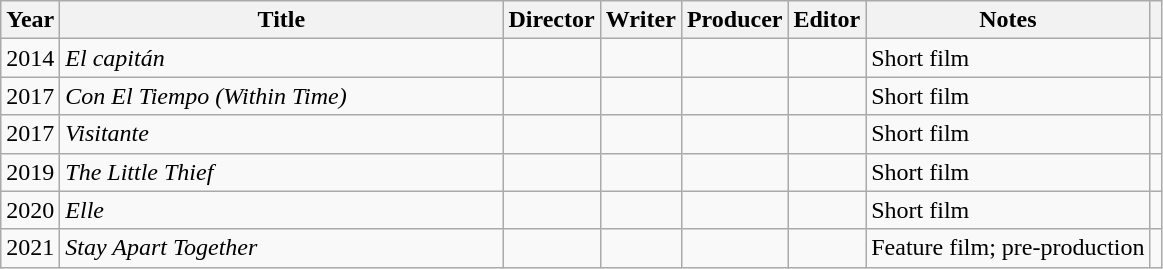<table class="wikitable sortable">
<tr>
<th style="width:1em;">Year</th>
<th style="width:18em;">Title</th>
<th>Director</th>
<th>Writer</th>
<th>Producer</th>
<th>Editor</th>
<th class="unsortable">Notes</th>
<th class="unsortable"></th>
</tr>
<tr>
<td>2014</td>
<td><em>El capitán</em></td>
<td></td>
<td></td>
<td></td>
<td></td>
<td>Short film</td>
<td></td>
</tr>
<tr>
<td>2017</td>
<td><em>Con El Tiempo (Within Time)</em></td>
<td></td>
<td></td>
<td></td>
<td></td>
<td>Short film</td>
<td></td>
</tr>
<tr>
<td>2017</td>
<td><em>Visitante</em></td>
<td></td>
<td></td>
<td></td>
<td></td>
<td>Short film</td>
<td></td>
</tr>
<tr>
<td>2019</td>
<td><em>The Little Thief</em></td>
<td></td>
<td></td>
<td></td>
<td></td>
<td>Short film</td>
<td></td>
</tr>
<tr>
<td>2020</td>
<td><em>Elle</em></td>
<td></td>
<td></td>
<td></td>
<td></td>
<td>Short film</td>
<td></td>
</tr>
<tr>
<td>2021</td>
<td><em>Stay Apart Together</em></td>
<td></td>
<td></td>
<td></td>
<td></td>
<td>Feature film; pre-production</td>
<td></td>
</tr>
</table>
